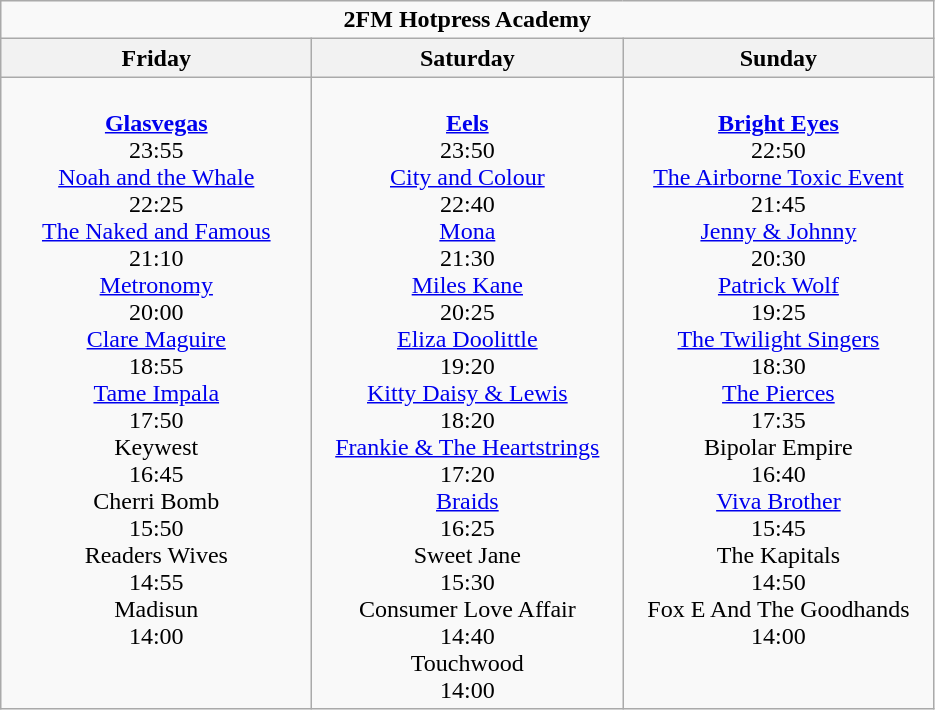<table class="wikitable">
<tr>
<td colspan="3" align="center"><strong>2FM Hotpress Academy</strong></td>
</tr>
<tr>
<th>Friday</th>
<th>Saturday</th>
<th>Sunday</th>
</tr>
<tr>
<td valign="top" align="center" width=200><br><strong><a href='#'>Glasvegas</a></strong>
<br> 23:55
<br> <a href='#'>Noah and the Whale</a>
<br> 22:25
<br> <a href='#'>The Naked and Famous</a>
<br> 21:10
<br> <a href='#'>Metronomy</a>
<br> 20:00
<br> <a href='#'>Clare Maguire</a>
<br> 18:55
<br> <a href='#'>Tame Impala</a>
<br> 17:50
<br> Keywest
<br> 16:45
<br> Cherri Bomb
<br> 15:50
<br> Readers Wives
<br> 14:55
<br> Madisun
<br> 14:00</td>
<td valign="top" align="center" width=200><br><strong><a href='#'>Eels</a></strong>
<br> 23:50
<br> <a href='#'>City and Colour</a>
<br> 22:40
<br> <a href='#'>Mona</a>
<br> 21:30
<br> <a href='#'>Miles Kane</a>
<br> 20:25
<br> <a href='#'>Eliza Doolittle</a>
<br> 19:20
<br> <a href='#'>Kitty Daisy & Lewis</a>
<br> 18:20
<br> <a href='#'>Frankie & The Heartstrings</a>
<br> 17:20
<br> <a href='#'>Braids</a>
<br> 16:25
<br> Sweet Jane
<br> 15:30
<br> Consumer Love Affair
<br> 14:40
<br> Touchwood
<br> 14:00</td>
<td valign="top" align="center" width=200><br><strong><a href='#'>Bright Eyes</a></strong>
<br> 22:50
<br> <a href='#'>The Airborne Toxic Event</a>
<br> 21:45
<br> <a href='#'>Jenny & Johnny</a>
<br> 20:30
<br> <a href='#'>Patrick Wolf</a>
<br> 19:25
<br> <a href='#'>The Twilight Singers</a>
<br> 18:30
<br> <a href='#'>The Pierces</a>
<br> 17:35
<br> Bipolar Empire
<br> 16:40
<br> <a href='#'>Viva Brother</a>
<br> 15:45
<br> The Kapitals
<br> 14:50
<br> Fox E And The Goodhands
<br> 14:00</td>
</tr>
</table>
